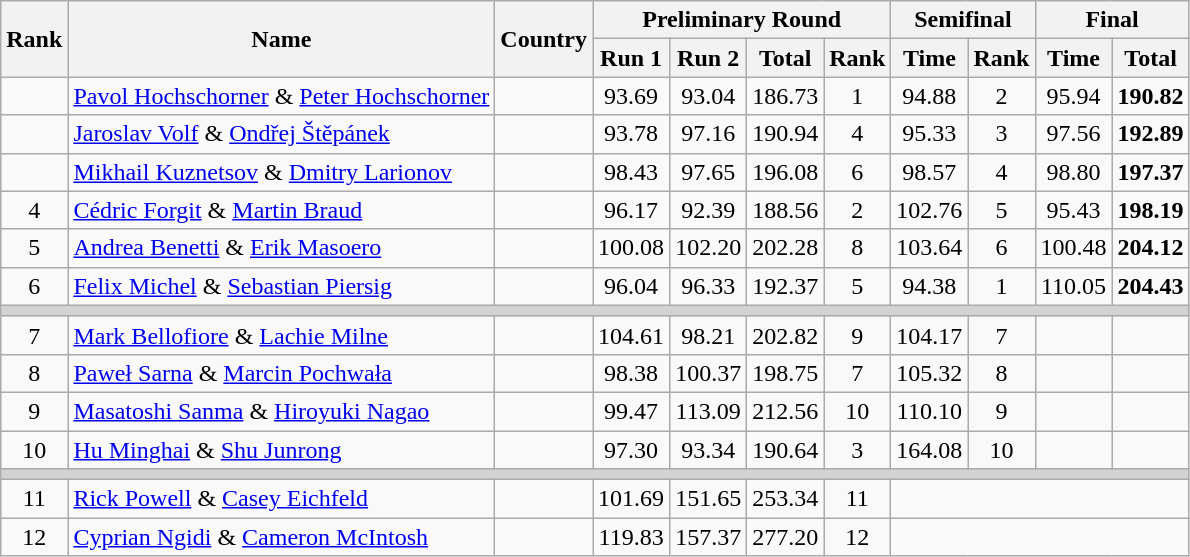<table class="wikitable sortable" style="text-align:center">
<tr>
<th rowspan=2>Rank</th>
<th rowspan=2>Name</th>
<th rowspan=2>Country</th>
<th colspan=4>Preliminary Round</th>
<th colspan=2>Semifinal</th>
<th colspan=2>Final</th>
</tr>
<tr>
<th>Run 1</th>
<th>Run 2</th>
<th>Total</th>
<th>Rank</th>
<th>Time</th>
<th>Rank</th>
<th>Time</th>
<th>Total</th>
</tr>
<tr>
<td></td>
<td align=left><a href='#'>Pavol Hochschorner</a> & <a href='#'>Peter Hochschorner</a></td>
<td></td>
<td>93.69</td>
<td>93.04</td>
<td>186.73</td>
<td>1</td>
<td>94.88</td>
<td>2</td>
<td>95.94</td>
<td><strong>190.82</strong></td>
</tr>
<tr>
<td></td>
<td align=left><a href='#'>Jaroslav Volf</a> & <a href='#'>Ondřej Štěpánek</a></td>
<td></td>
<td>93.78</td>
<td>97.16</td>
<td>190.94</td>
<td>4</td>
<td>95.33</td>
<td>3</td>
<td>97.56</td>
<td><strong>192.89 </strong></td>
</tr>
<tr>
<td></td>
<td align=left><a href='#'>Mikhail Kuznetsov</a> & <a href='#'>Dmitry Larionov</a></td>
<td></td>
<td>98.43</td>
<td>97.65</td>
<td>196.08</td>
<td>6</td>
<td>98.57</td>
<td>4</td>
<td>98.80</td>
<td><strong>197.37 </strong></td>
</tr>
<tr>
<td>4</td>
<td align=left><a href='#'>Cédric Forgit</a> & <a href='#'>Martin Braud</a></td>
<td></td>
<td>96.17</td>
<td>92.39</td>
<td>188.56</td>
<td>2</td>
<td>102.76</td>
<td>5</td>
<td>95.43</td>
<td><strong>198.19</strong></td>
</tr>
<tr>
<td>5</td>
<td align=left><a href='#'>Andrea Benetti</a> & <a href='#'>Erik Masoero</a></td>
<td></td>
<td>100.08</td>
<td>102.20</td>
<td>202.28</td>
<td>8</td>
<td>103.64</td>
<td>6</td>
<td>100.48</td>
<td><strong>204.12</strong></td>
</tr>
<tr>
<td>6</td>
<td align=left><a href='#'>Felix Michel</a> & <a href='#'>Sebastian Piersig</a></td>
<td></td>
<td>96.04</td>
<td>96.33</td>
<td>192.37</td>
<td>5</td>
<td>94.38</td>
<td>1</td>
<td>110.05</td>
<td><strong>204.43 </strong></td>
</tr>
<tr bgcolor=lightgray>
<td colspan=12></td>
</tr>
<tr>
<td>7</td>
<td align=left><a href='#'>Mark Bellofiore</a> & <a href='#'>Lachie Milne</a></td>
<td></td>
<td>104.61</td>
<td>98.21</td>
<td>202.82</td>
<td>9</td>
<td>104.17</td>
<td>7</td>
<td></td>
<td><strong> </strong></td>
</tr>
<tr>
<td>8</td>
<td align=left><a href='#'>Paweł Sarna</a> & <a href='#'>Marcin Pochwała</a></td>
<td></td>
<td>98.38</td>
<td>100.37</td>
<td>198.75</td>
<td>7</td>
<td>105.32</td>
<td>8</td>
<td></td>
<td><strong> </strong></td>
</tr>
<tr>
<td>9</td>
<td align=left><a href='#'>Masatoshi Sanma</a> & <a href='#'>Hiroyuki Nagao</a></td>
<td></td>
<td>99.47</td>
<td>113.09</td>
<td>212.56</td>
<td>10</td>
<td>110.10</td>
<td>9</td>
<td></td>
<td><strong> </strong></td>
</tr>
<tr>
<td>10</td>
<td align=left><a href='#'>Hu Minghai</a> & <a href='#'>Shu Junrong</a></td>
<td></td>
<td>97.30</td>
<td>93.34</td>
<td>190.64</td>
<td>3</td>
<td>164.08</td>
<td>10</td>
<td></td>
<td><strong> </strong></td>
</tr>
<tr bgcolor=lightgray>
<td colspan=12></td>
</tr>
<tr>
<td>11</td>
<td align=left><a href='#'>Rick Powell</a> & <a href='#'>Casey Eichfeld</a></td>
<td></td>
<td>101.69</td>
<td>151.65</td>
<td>253.34</td>
<td>11</td>
<td colspan="4"></td>
</tr>
<tr>
<td>12</td>
<td align=left><a href='#'>Cyprian Ngidi</a> & <a href='#'>Cameron McIntosh</a></td>
<td></td>
<td>119.83</td>
<td>157.37</td>
<td>277.20</td>
<td>12</td>
<td colspan="4"></td>
</tr>
</table>
